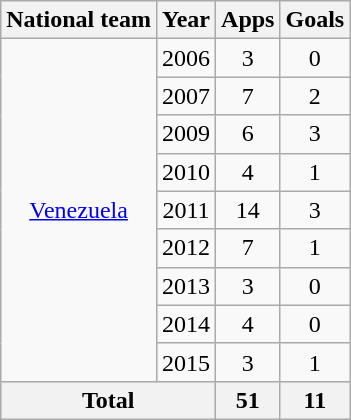<table class="wikitable" style="text-align:center">
<tr>
<th>National team</th>
<th>Year</th>
<th>Apps</th>
<th>Goals</th>
</tr>
<tr>
<td rowspan="9"><a href='#'>Venezuela</a></td>
<td>2006</td>
<td>3</td>
<td>0</td>
</tr>
<tr>
<td>2007</td>
<td>7</td>
<td>2</td>
</tr>
<tr>
<td>2009</td>
<td>6</td>
<td>3</td>
</tr>
<tr>
<td>2010</td>
<td>4</td>
<td>1</td>
</tr>
<tr>
<td>2011</td>
<td>14</td>
<td>3</td>
</tr>
<tr>
<td>2012</td>
<td>7</td>
<td>1</td>
</tr>
<tr>
<td>2013</td>
<td>3</td>
<td>0</td>
</tr>
<tr>
<td>2014</td>
<td>4</td>
<td>0</td>
</tr>
<tr>
<td>2015</td>
<td>3</td>
<td>1</td>
</tr>
<tr>
<th colspan="2">Total</th>
<th>51</th>
<th>11</th>
</tr>
</table>
